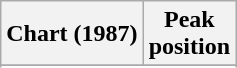<table class="wikitable sortable plainrowheaders" style="text-align:center">
<tr>
<th scope="col">Chart (1987)</th>
<th scope="col">Peak<br>position</th>
</tr>
<tr>
</tr>
<tr>
</tr>
<tr>
</tr>
<tr>
</tr>
<tr>
</tr>
<tr>
</tr>
</table>
